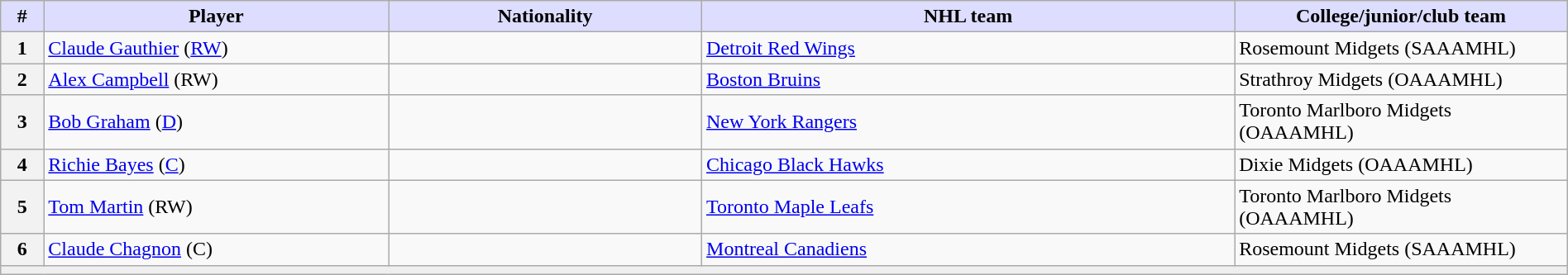<table class="wikitable" style="width: 100%">
<tr>
<th style="background:#ddf; width:2.75%;">#</th>
<th style="background:#ddf; width:22.0%;">Player</th>
<th style="background:#ddf; width:20.0%;">Nationality</th>
<th style="background:#ddf; width:34.0%;">NHL team</th>
<th style="background:#ddf; width:100.0%;">College/junior/club team</th>
</tr>
<tr>
<th>1</th>
<td><a href='#'>Claude Gauthier</a> (<a href='#'>RW</a>)</td>
<td></td>
<td><a href='#'>Detroit Red Wings</a></td>
<td>Rosemount Midgets (SAAAMHL)</td>
</tr>
<tr>
<th>2</th>
<td><a href='#'>Alex Campbell</a> (RW)</td>
<td></td>
<td><a href='#'>Boston Bruins</a></td>
<td>Strathroy Midgets (OAAAMHL)</td>
</tr>
<tr>
<th>3</th>
<td><a href='#'>Bob Graham</a> (<a href='#'>D</a>)</td>
<td></td>
<td><a href='#'>New York Rangers</a></td>
<td>Toronto Marlboro Midgets (OAAAMHL)</td>
</tr>
<tr>
<th>4</th>
<td><a href='#'>Richie Bayes</a> (<a href='#'>C</a>)</td>
<td></td>
<td><a href='#'>Chicago Black Hawks</a></td>
<td>Dixie Midgets (OAAAMHL)</td>
</tr>
<tr>
<th>5</th>
<td><a href='#'>Tom Martin</a> (RW)</td>
<td></td>
<td><a href='#'>Toronto Maple Leafs</a></td>
<td>Toronto Marlboro Midgets (OAAAMHL)</td>
</tr>
<tr>
<th>6</th>
<td><a href='#'>Claude Chagnon</a> (C)</td>
<td></td>
<td><a href='#'>Montreal Canadiens</a></td>
<td>Rosemount Midgets (SAAAMHL)</td>
</tr>
<tr>
<td align=center colspan="6" bgcolor="#efefef"></td>
</tr>
</table>
